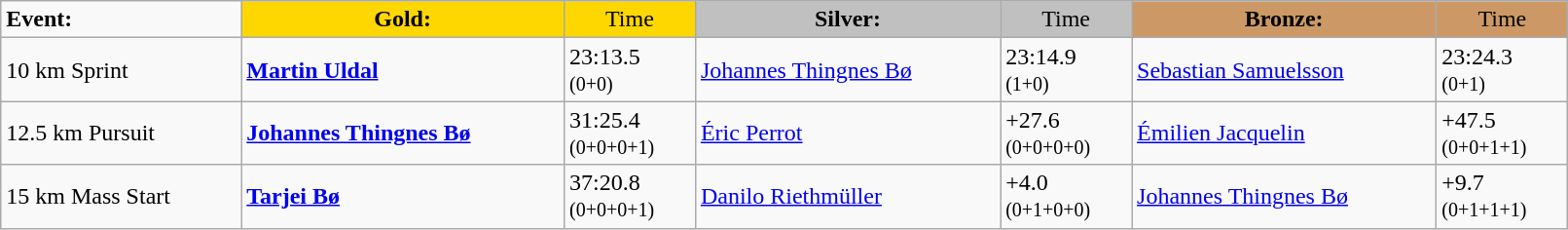<table class="wikitable" width=85%>
<tr>
<td><strong>Event:</strong></td>
<td style="text-align:center;background-color:gold;"><strong>Gold:</strong></td>
<td style="text-align:center;background-color:gold;">Time</td>
<td style="text-align:center;background-color:silver;"><strong>Silver:</strong></td>
<td style="text-align:center;background-color:silver;">Time</td>
<td style="text-align:center;background-color:#CC9966;"><strong>Bronze:</strong></td>
<td style="text-align:center;background-color:#CC9966;">Time</td>
</tr>
<tr>
<td>10 km Sprint</td>
<td><strong><a href='#'>Martin Uldal</a></strong><br><small></small></td>
<td>23:13.5<br><small>(0+0)</small></td>
<td><a href='#'>Johannes Thingnes Bø</a><br><small></small></td>
<td>23:14.9<br><small>(1+0)</small></td>
<td><a href='#'>Sebastian Samuelsson</a><br><small></small></td>
<td>23:24.3<br><small>(0+1)</small></td>
</tr>
<tr>
<td>12.5 km Pursuit</td>
<td><strong><a href='#'>Johannes Thingnes Bø</a></strong><br><small></small></td>
<td>31:25.4<br><small>(0+0+0+1)</small></td>
<td><a href='#'>Éric Perrot</a><br><small></small></td>
<td>+27.6<br><small>(0+0+0+0)</small></td>
<td><a href='#'>Émilien Jacquelin</a><br><small></small></td>
<td>+47.5<br><small>(0+0+1+1)</small></td>
</tr>
<tr>
<td>15 km Mass Start</td>
<td><strong><a href='#'>Tarjei Bø</a></strong><br><small></small></td>
<td>37:20.8<br><small>(0+0+0+1)</small></td>
<td><a href='#'>Danilo Riethmüller</a><br><small></small></td>
<td>+4.0<br><small>(0+1+0+0)</small></td>
<td><a href='#'>Johannes Thingnes Bø</a><br><small></small></td>
<td>+9.7<br><small>(0+1+1+1)</small></td>
</tr>
</table>
